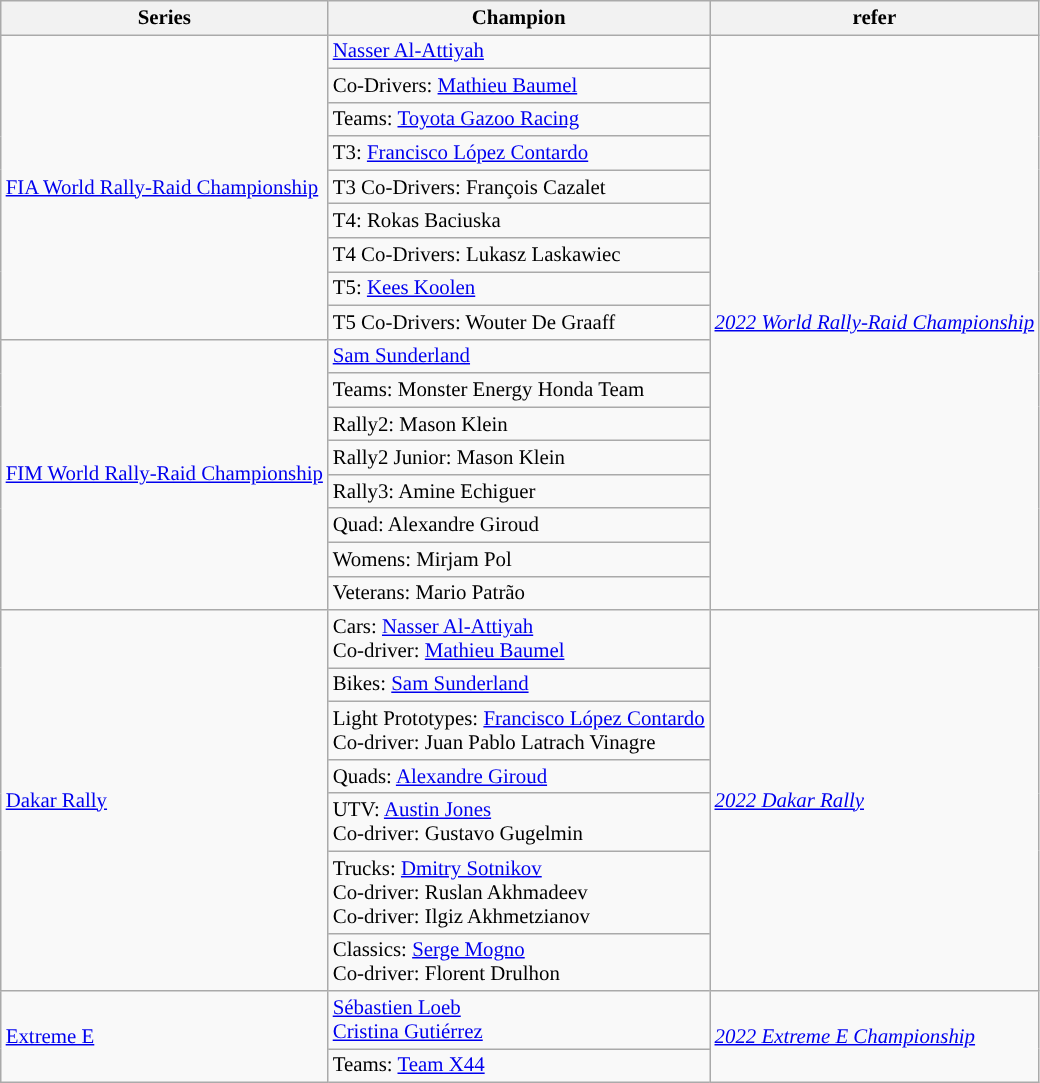<table class="wikitable" style="font-size:87%;">
<tr font-weight:bold">
<th>Series</th>
<th>Champion</th>
<th>refer</th>
</tr>
<tr>
<td rowspan="9"><a href='#'>FIA World Rally-Raid Championship</a></td>
<td> <a href='#'>Nasser Al-Attiyah</a></td>
<td rowspan="17"><em><a href='#'>2022 World Rally-Raid Championship</a></em></td>
</tr>
<tr>
<td>Co-Drivers:  <a href='#'>Mathieu Baumel</a></td>
</tr>
<tr>
<td>Teams:  <a href='#'>Toyota Gazoo Racing</a></td>
</tr>
<tr>
<td>T3:  <a href='#'>Francisco López Contardo</a></td>
</tr>
<tr>
<td>T3 Co-Drivers:  François Cazalet</td>
</tr>
<tr>
<td>T4:  Rokas Baciuska</td>
</tr>
<tr>
<td>T4 Co-Drivers:  Lukasz Laskawiec</td>
</tr>
<tr>
<td>T5:  <a href='#'>Kees Koolen</a></td>
</tr>
<tr>
<td>T5 Co-Drivers:  Wouter De Graaff</td>
</tr>
<tr>
<td rowspan="8"><a href='#'>FIM World Rally-Raid Championship</a></td>
<td> <a href='#'>Sam Sunderland</a></td>
</tr>
<tr>
<td>Teams:  Monster Energy Honda Team</td>
</tr>
<tr>
<td>Rally2:  Mason Klein</td>
</tr>
<tr>
<td>Rally2 Junior:  Mason Klein</td>
</tr>
<tr>
<td>Rally3:  Amine Echiguer</td>
</tr>
<tr>
<td>Quad:  Alexandre Giroud</td>
</tr>
<tr>
<td>Womens:  Mirjam Pol</td>
</tr>
<tr>
<td>Veterans:  Mario Patrão</td>
</tr>
<tr>
<td rowspan="7"><a href='#'>Dakar Rally</a></td>
<td>Cars:  <a href='#'>Nasser Al-Attiyah</a><br>Co-driver:  <a href='#'>Mathieu Baumel</a></td>
<td rowspan="7"><em><a href='#'>2022 Dakar Rally</a></em></td>
</tr>
<tr>
<td>Bikes:  <a href='#'>Sam Sunderland</a></td>
</tr>
<tr>
<td>Light Prototypes:  <a href='#'>Francisco López Contardo</a><br>Co-driver:  Juan Pablo Latrach Vinagre</td>
</tr>
<tr>
<td>Quads:  <a href='#'>Alexandre Giroud</a></td>
</tr>
<tr>
<td>UTV:  <a href='#'>Austin Jones</a><br>Co-driver:  Gustavo Gugelmin</td>
</tr>
<tr>
<td>Trucks:  <a href='#'>Dmitry Sotnikov</a><br>Co-driver:  Ruslan Akhmadeev<br>Co-driver:  Ilgiz Akhmetzianov</td>
</tr>
<tr>
<td>Classics:  <a href='#'>Serge Mogno</a><br>Co-driver:  Florent Drulhon</td>
</tr>
<tr>
<td rowspan="2"><a href='#'>Extreme E</a></td>
<td> <a href='#'>Sébastien Loeb</a><br> <a href='#'>Cristina Gutiérrez</a></td>
<td rowspan="2"><em><a href='#'>2022 Extreme E Championship</a></em></td>
</tr>
<tr>
<td>Teams:  <a href='#'>Team X44</a></td>
</tr>
</table>
